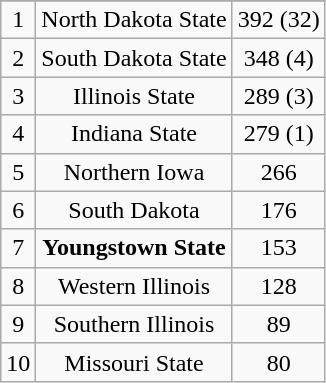<table class="wikitable">
<tr align="center">
</tr>
<tr align="center">
<td>1</td>
<td>North Dakota State</td>
<td>392 (32)</td>
</tr>
<tr align="center">
<td>2</td>
<td>South Dakota State</td>
<td>348 (4)</td>
</tr>
<tr align="center">
<td>3</td>
<td>Illinois State</td>
<td>289 (3)</td>
</tr>
<tr align="center">
<td>4</td>
<td>Indiana State</td>
<td>279 (1)</td>
</tr>
<tr align="center">
<td>5</td>
<td>Northern Iowa</td>
<td>266</td>
</tr>
<tr align="center">
<td>6</td>
<td>South Dakota</td>
<td>176</td>
</tr>
<tr align="center">
<td>7</td>
<td><strong>Youngstown State</strong></td>
<td>153</td>
</tr>
<tr align="center">
<td>8</td>
<td>Western Illinois</td>
<td>128</td>
</tr>
<tr align="center">
<td>9</td>
<td>Southern Illinois</td>
<td>89</td>
</tr>
<tr align="center">
<td>10</td>
<td>Missouri State</td>
<td>80</td>
</tr>
</table>
